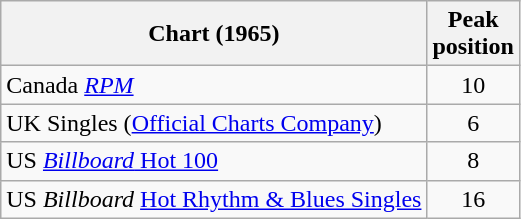<table class="wikitable sortable">
<tr>
<th>Chart (1965)</th>
<th>Peak<br>position</th>
</tr>
<tr>
<td>Canada <em><a href='#'>RPM</a></em></td>
<td align="center">10</td>
</tr>
<tr>
<td>UK Singles (<a href='#'>Official Charts Company</a>)</td>
<td align="center">6</td>
</tr>
<tr>
<td align="left">US <a href='#'><em>Billboard</em> Hot 100</a></td>
<td align="center">8</td>
</tr>
<tr>
<td align="left">US <em>Billboard</em> <a href='#'>Hot Rhythm & Blues Singles</a></td>
<td align="center">16</td>
</tr>
</table>
